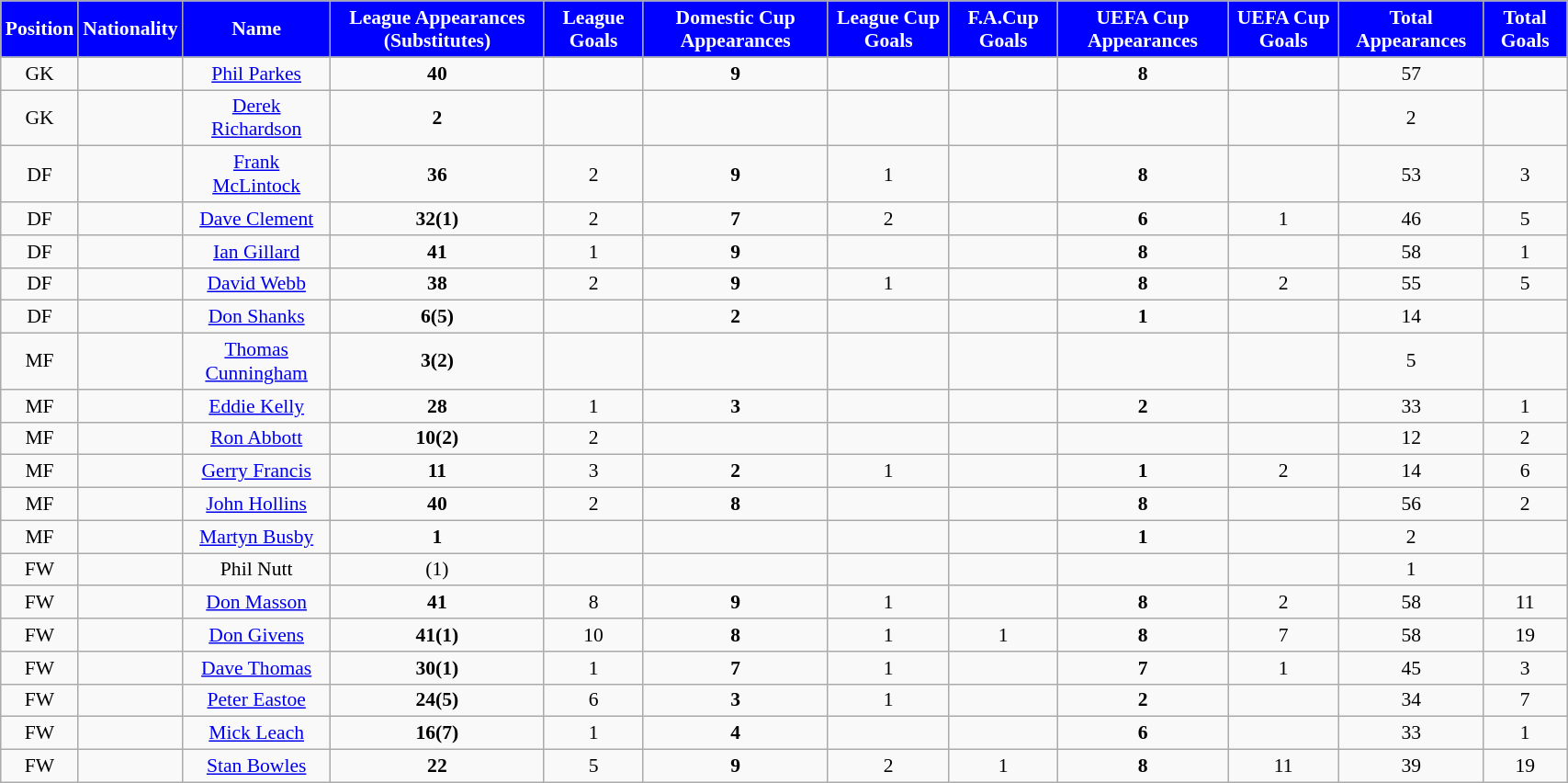<table class="wikitable" style="text-align:center; font-size:90%; width:90%;">
<tr>
<th style="background:#0000FF; color:#FFFFFF; text-align:center;">Position</th>
<th style="background:#0000FF; color:#FFFFFF; text-align:center;">Nationality</th>
<th style="background:#0000FF; color:#FFFFFF; text-align:center;"><strong>Name</strong></th>
<th style="background:#0000FF; color:#FFFFFF; text-align:center;">League Appearances (Substitutes)</th>
<th style="background:#0000FF; color:#FFFFFF; text-align:center;">League Goals</th>
<th style="background:#0000FF; color:#FFFFFF; text-align:center;">Domestic Cup Appearances</th>
<th style="background:#0000FF; color:#FFFFFF; text-align:center;">League  Cup Goals</th>
<th style="background:#0000FF; color:#FFFFFF; text-align:center;">F.A.Cup Goals</th>
<th style="background:#0000FF; color:#FFFFFF; text-align:center;">UEFA Cup Appearances</th>
<th style="background:#0000FF; color:#FFFFFF; text-align:center;">UEFA Cup Goals</th>
<th style="background:#0000FF; color:#FFFFFF; text-align:center;">Total Appearances</th>
<th style="background:#0000FF; color:#FFFFFF; text-align:center;">Total Goals</th>
</tr>
<tr>
<td>GK</td>
<td></td>
<td><a href='#'>Phil Parkes</a></td>
<td><strong>40</strong></td>
<td></td>
<td><strong>9</strong></td>
<td></td>
<td></td>
<td><strong>8</strong></td>
<td></td>
<td>57</td>
<td></td>
</tr>
<tr>
<td>GK</td>
<td></td>
<td><a href='#'>Derek Richardson</a></td>
<td><strong>2</strong></td>
<td></td>
<td></td>
<td></td>
<td></td>
<td></td>
<td></td>
<td>2</td>
<td></td>
</tr>
<tr>
<td>DF</td>
<td></td>
<td><a href='#'>Frank McLintock</a></td>
<td><strong>36</strong></td>
<td>2</td>
<td><strong>9</strong></td>
<td>1</td>
<td></td>
<td><strong>8</strong></td>
<td></td>
<td>53</td>
<td>3</td>
</tr>
<tr>
<td>DF</td>
<td></td>
<td><a href='#'>Dave Clement</a></td>
<td><strong>32(1)</strong></td>
<td>2</td>
<td><strong>7</strong></td>
<td>2</td>
<td></td>
<td><strong>6</strong></td>
<td>1</td>
<td>46</td>
<td>5</td>
</tr>
<tr>
<td>DF</td>
<td></td>
<td><a href='#'>Ian Gillard</a></td>
<td><strong>41</strong></td>
<td>1</td>
<td><strong>9</strong></td>
<td></td>
<td></td>
<td><strong>8</strong></td>
<td></td>
<td>58</td>
<td>1</td>
</tr>
<tr>
<td>DF</td>
<td></td>
<td><a href='#'>David Webb</a></td>
<td><strong>38</strong></td>
<td>2</td>
<td><strong>9</strong></td>
<td>1</td>
<td></td>
<td><strong>8</strong></td>
<td>2</td>
<td>55</td>
<td>5</td>
</tr>
<tr>
<td>DF</td>
<td></td>
<td><a href='#'>Don Shanks</a></td>
<td><strong>6(5)</strong></td>
<td></td>
<td><strong>2</strong></td>
<td></td>
<td></td>
<td><strong>1</strong></td>
<td></td>
<td>14</td>
<td></td>
</tr>
<tr>
<td>MF</td>
<td></td>
<td><a href='#'>Thomas Cunningham</a></td>
<td><strong>3(2)</strong></td>
<td></td>
<td></td>
<td></td>
<td></td>
<td></td>
<td></td>
<td>5</td>
<td></td>
</tr>
<tr>
<td>MF</td>
<td></td>
<td><a href='#'>Eddie Kelly</a></td>
<td><strong>28</strong></td>
<td>1</td>
<td><strong>3</strong></td>
<td></td>
<td></td>
<td><strong>2</strong></td>
<td></td>
<td>33</td>
<td>1</td>
</tr>
<tr>
<td>MF</td>
<td></td>
<td><a href='#'>Ron Abbott</a></td>
<td><strong>10(2)</strong></td>
<td>2</td>
<td></td>
<td></td>
<td></td>
<td></td>
<td></td>
<td>12</td>
<td>2</td>
</tr>
<tr>
<td>MF</td>
<td></td>
<td><a href='#'>Gerry Francis</a></td>
<td><strong>11</strong></td>
<td>3</td>
<td><strong>2</strong></td>
<td>1</td>
<td></td>
<td><strong>1</strong></td>
<td>2</td>
<td>14</td>
<td>6</td>
</tr>
<tr>
<td>MF</td>
<td></td>
<td><a href='#'>John Hollins</a></td>
<td><strong>40</strong></td>
<td>2</td>
<td><strong>8</strong></td>
<td></td>
<td></td>
<td><strong>8</strong></td>
<td></td>
<td>56</td>
<td>2</td>
</tr>
<tr>
<td>MF</td>
<td></td>
<td><a href='#'>Martyn Busby</a></td>
<td><strong>1</strong></td>
<td></td>
<td></td>
<td></td>
<td></td>
<td><strong>1</strong></td>
<td></td>
<td>2</td>
<td></td>
</tr>
<tr>
<td>FW</td>
<td></td>
<td>Phil Nutt</td>
<td>(1)</td>
<td></td>
<td></td>
<td></td>
<td></td>
<td></td>
<td></td>
<td>1</td>
<td></td>
</tr>
<tr>
<td>FW</td>
<td></td>
<td><a href='#'>Don Masson</a></td>
<td><strong>41</strong></td>
<td>8</td>
<td><strong>9</strong></td>
<td>1</td>
<td></td>
<td><strong>8</strong></td>
<td>2</td>
<td>58</td>
<td>11</td>
</tr>
<tr>
<td>FW</td>
<td></td>
<td><a href='#'>Don Givens</a></td>
<td><strong>41(1)</strong></td>
<td>10</td>
<td><strong>8</strong></td>
<td>1</td>
<td>1</td>
<td><strong>8</strong></td>
<td>7</td>
<td>58</td>
<td>19</td>
</tr>
<tr>
<td>FW</td>
<td></td>
<td><a href='#'>Dave Thomas</a></td>
<td><strong>30(1)</strong></td>
<td>1</td>
<td><strong>7</strong></td>
<td>1</td>
<td></td>
<td><strong>7</strong></td>
<td>1</td>
<td>45</td>
<td>3</td>
</tr>
<tr>
<td>FW</td>
<td></td>
<td><a href='#'>Peter Eastoe</a></td>
<td><strong>24(5)</strong></td>
<td>6</td>
<td><strong>3</strong></td>
<td>1</td>
<td></td>
<td><strong>2</strong></td>
<td></td>
<td>34</td>
<td>7</td>
</tr>
<tr>
<td>FW</td>
<td></td>
<td><a href='#'>Mick Leach</a></td>
<td><strong>16(7)</strong></td>
<td>1</td>
<td><strong>4</strong></td>
<td></td>
<td></td>
<td><strong>6</strong></td>
<td></td>
<td>33</td>
<td>1</td>
</tr>
<tr>
<td>FW</td>
<td></td>
<td><a href='#'>Stan Bowles</a></td>
<td><strong>22</strong></td>
<td>5</td>
<td><strong>9</strong></td>
<td>2</td>
<td>1</td>
<td><strong>8</strong></td>
<td>11</td>
<td>39</td>
<td>19</td>
</tr>
</table>
